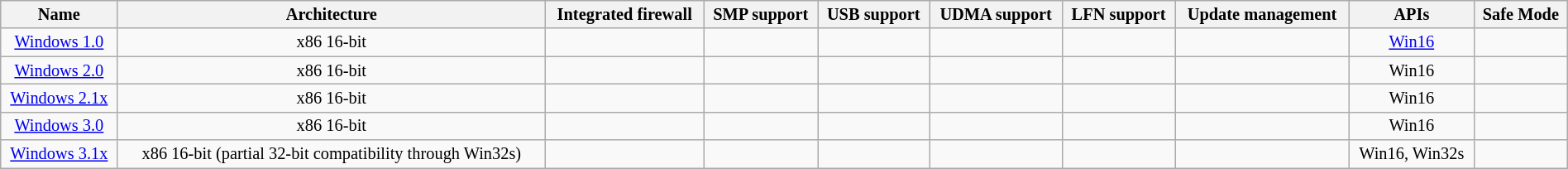<table class="wikitable sortable sort-under" style=font-size:85%;text-align:center;width:100%>
<tr>
<th>Name</th>
<th>Architecture</th>
<th>Integrated firewall</th>
<th>SMP support</th>
<th>USB support</th>
<th>UDMA support</th>
<th>LFN support</th>
<th>Update management</th>
<th>APIs</th>
<th>Safe Mode</th>
</tr>
<tr>
<td><a href='#'>Windows 1.0</a></td>
<td>x86 16-bit</td>
<td></td>
<td></td>
<td></td>
<td></td>
<td></td>
<td></td>
<td><a href='#'>Win16</a></td>
<td></td>
</tr>
<tr>
<td><a href='#'>Windows 2.0</a></td>
<td>x86 16-bit</td>
<td></td>
<td></td>
<td></td>
<td></td>
<td></td>
<td></td>
<td>Win16</td>
<td></td>
</tr>
<tr>
<td><a href='#'>Windows 2.1x</a></td>
<td>x86 16-bit</td>
<td></td>
<td></td>
<td></td>
<td></td>
<td></td>
<td></td>
<td>Win16</td>
<td></td>
</tr>
<tr>
<td><a href='#'>Windows 3.0</a></td>
<td>x86 16-bit</td>
<td></td>
<td></td>
<td></td>
<td></td>
<td></td>
<td></td>
<td>Win16</td>
<td></td>
</tr>
<tr>
<td><a href='#'>Windows 3.1x</a></td>
<td>x86 16-bit (partial 32-bit compatibility through Win32s)</td>
<td></td>
<td></td>
<td></td>
<td></td>
<td></td>
<td></td>
<td>Win16, Win32s</td>
<td></td>
</tr>
</table>
